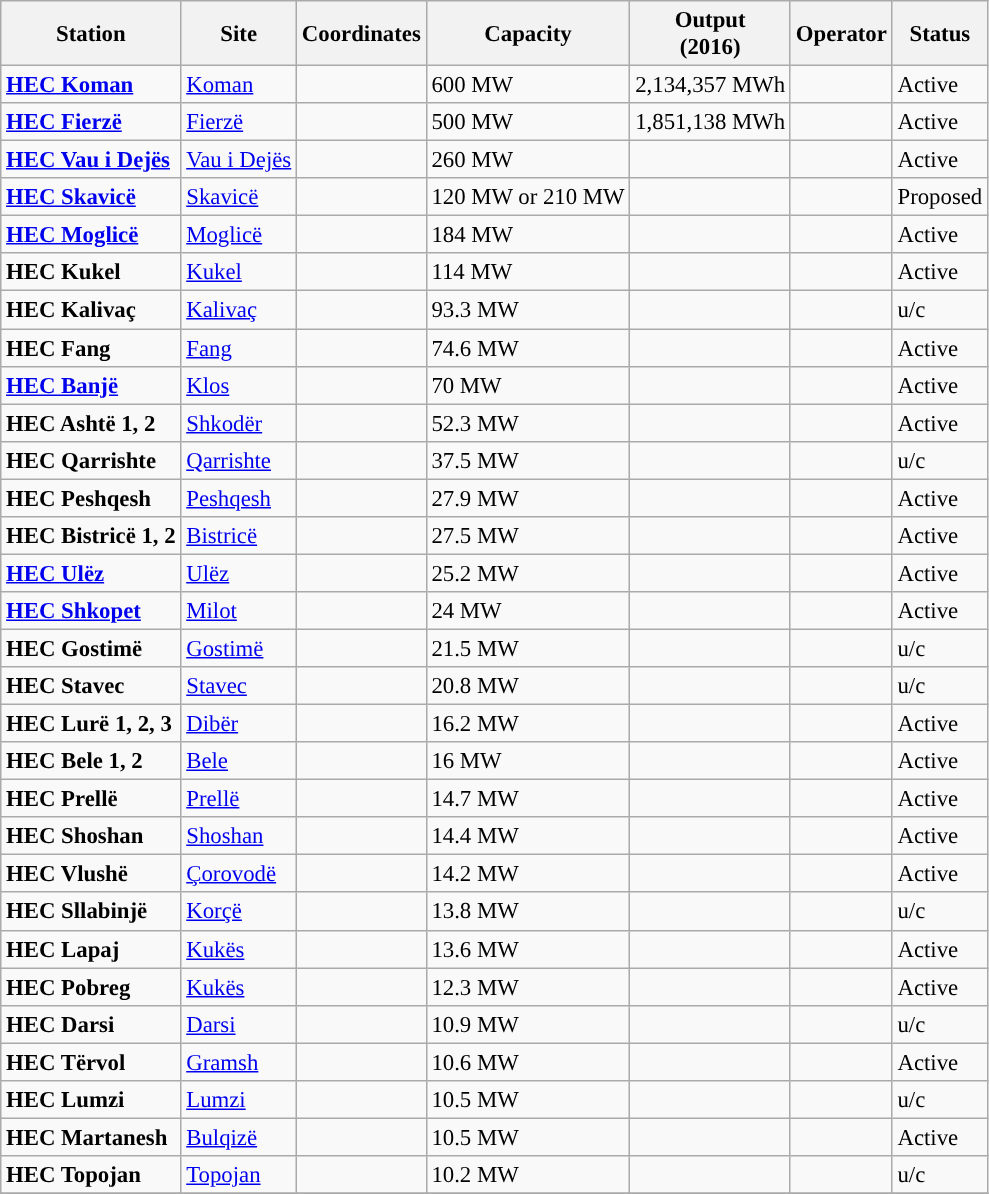<table class="wikitable sortable" style="font-size:95%;">
<tr>
<th>Station</th>
<th>Site</th>
<th>Coordinates</th>
<th>Capacity</th>
<th>Output<br>(2016)</th>
<th>Operator</th>
<th>Status</th>
</tr>
<tr>
<td><strong><a href='#'>HEC Koman</a></strong></td>
<td><a href='#'>Koman</a></td>
<td align="center"></td>
<td>600 MW</td>
<td>2,134,357 MWh</td>
<td></td>
<td>Active</td>
</tr>
<tr>
<td><strong><a href='#'>HEC Fierzë</a></strong></td>
<td><a href='#'>Fierzë</a></td>
<td align="center"></td>
<td>500 MW</td>
<td>1,851,138 MWh</td>
<td></td>
<td>Active</td>
</tr>
<tr>
<td><strong><a href='#'>HEC Vau i Dejës</a></strong></td>
<td><a href='#'>Vau i Dejës</a></td>
<td align="center"></td>
<td>260 MW</td>
<td></td>
<td></td>
<td>Active</td>
</tr>
<tr>
<td><strong><a href='#'>HEC Skavicë</a></strong></td>
<td><a href='#'>Skavicë</a></td>
<td align="center"></td>
<td>120 MW or 210 MW</td>
<td></td>
<td></td>
<td>Proposed</td>
</tr>
<tr>
<td><strong><a href='#'>HEC Moglicë</a></strong></td>
<td><a href='#'>Moglicë</a></td>
<td align="center"></td>
<td>184 MW</td>
<td></td>
<td></td>
<td>Active</td>
</tr>
<tr>
<td><strong>HEC Kukel</strong></td>
<td><a href='#'>Kukel</a></td>
<td></td>
<td>114 MW</td>
<td></td>
<td></td>
<td>Active</td>
</tr>
<tr>
<td><strong>HEC Kalivaç</strong></td>
<td><a href='#'>Kalivaç</a></td>
<td align="center"></td>
<td>93.3 MW</td>
<td></td>
<td></td>
<td>u/c</td>
</tr>
<tr>
<td><strong>HEC Fang</strong></td>
<td><a href='#'>Fang</a></td>
<td align="center"></td>
<td>74.6 MW</td>
<td></td>
<td></td>
<td>Active</td>
</tr>
<tr>
<td><strong><a href='#'>HEC Banjë</a></strong></td>
<td><a href='#'>Klos</a></td>
<td align="center"></td>
<td>70 MW</td>
<td></td>
<td></td>
<td>Active</td>
</tr>
<tr>
<td><strong>HEC Ashtë 1, 2</strong></td>
<td><a href='#'>Shkodër</a></td>
<td align="center"></td>
<td>52.3 MW</td>
<td></td>
<td></td>
<td>Active</td>
</tr>
<tr>
<td><strong>HEC Qarrishte</strong></td>
<td><a href='#'>Qarrishte</a></td>
<td align="center"></td>
<td>37.5 MW</td>
<td></td>
<td></td>
<td>u/c</td>
</tr>
<tr>
<td><strong>HEC Peshqesh</strong></td>
<td><a href='#'>Peshqesh</a></td>
<td align="center"></td>
<td>27.9 MW</td>
<td></td>
<td></td>
<td>Active</td>
</tr>
<tr>
<td><strong>HEC Bistricë 1, 2</strong></td>
<td><a href='#'>Bistricë</a></td>
<td align="center"></td>
<td>27.5 MW</td>
<td></td>
<td></td>
<td>Active</td>
</tr>
<tr>
<td><strong><a href='#'>HEC Ulëz</a></strong></td>
<td><a href='#'>Ulëz</a></td>
<td align="center"></td>
<td>25.2 MW</td>
<td></td>
<td></td>
<td>Active</td>
</tr>
<tr>
<td><strong><a href='#'>HEC Shkopet</a></strong></td>
<td><a href='#'>Milot</a></td>
<td align="center"></td>
<td>24 MW</td>
<td></td>
<td></td>
<td>Active</td>
</tr>
<tr>
<td><strong>HEC Gostimë</strong></td>
<td><a href='#'>Gostimë</a></td>
<td align="center"></td>
<td>21.5 MW</td>
<td></td>
<td></td>
<td>u/c</td>
</tr>
<tr>
<td><strong>HEC Stavec</strong></td>
<td><a href='#'>Stavec</a></td>
<td align="center"></td>
<td>20.8 MW</td>
<td></td>
<td></td>
<td>u/c</td>
</tr>
<tr>
<td><strong>HEC Lurë 1, 2, 3</strong></td>
<td><a href='#'>Dibër</a></td>
<td align="center"></td>
<td>16.2 MW</td>
<td></td>
<td></td>
<td>Active</td>
</tr>
<tr>
<td><strong>HEC Bele 1, 2</strong></td>
<td><a href='#'>Bele</a></td>
<td align="center"></td>
<td>16 MW</td>
<td></td>
<td></td>
<td>Active</td>
</tr>
<tr>
<td><strong>HEC Prellë</strong></td>
<td><a href='#'>Prellë</a></td>
<td align="center"></td>
<td>14.7 MW</td>
<td></td>
<td></td>
<td>Active</td>
</tr>
<tr>
<td><strong>HEC Shoshan</strong></td>
<td><a href='#'>Shoshan</a></td>
<td></td>
<td>14.4 MW</td>
<td></td>
<td></td>
<td>Active</td>
</tr>
<tr>
<td><strong>HEC Vlushë</strong></td>
<td><a href='#'>Çorovodë</a></td>
<td></td>
<td>14.2 MW</td>
<td></td>
<td></td>
<td>Active</td>
</tr>
<tr>
<td><strong>HEC Sllabinjë</strong></td>
<td><a href='#'>Korçë</a></td>
<td align="center"></td>
<td>13.8 MW</td>
<td></td>
<td></td>
<td>u/c</td>
</tr>
<tr>
<td><strong>HEC Lapaj</strong></td>
<td><a href='#'>Kukës</a></td>
<td align="center"></td>
<td>13.6 MW</td>
<td></td>
<td></td>
<td>Active</td>
</tr>
<tr>
<td><strong>HEC Pobreg</strong></td>
<td><a href='#'>Kukës</a></td>
<td align="center"></td>
<td>12.3 MW</td>
<td></td>
<td></td>
<td>Active</td>
</tr>
<tr>
<td><strong>HEC Darsi</strong></td>
<td><a href='#'>Darsi</a></td>
<td align="center"></td>
<td>10.9 MW</td>
<td></td>
<td></td>
<td>u/c</td>
</tr>
<tr>
<td><strong>HEC Tërvol</strong></td>
<td><a href='#'>Gramsh</a></td>
<td align="center"></td>
<td>10.6 MW</td>
<td></td>
<td></td>
<td>Active</td>
</tr>
<tr>
<td><strong>HEC Lumzi</strong></td>
<td><a href='#'>Lumzi</a></td>
<td align="center"></td>
<td>10.5 MW</td>
<td></td>
<td></td>
<td>u/c</td>
</tr>
<tr>
<td><strong>HEC Martanesh</strong></td>
<td><a href='#'>Bulqizë</a></td>
<td align="center"></td>
<td>10.5 MW</td>
<td></td>
<td></td>
<td>Active</td>
</tr>
<tr>
<td><strong>HEC Topojan</strong></td>
<td><a href='#'>Topojan</a></td>
<td align="center"></td>
<td>10.2 MW</td>
<td></td>
<td></td>
<td>u/c</td>
</tr>
<tr>
</tr>
</table>
